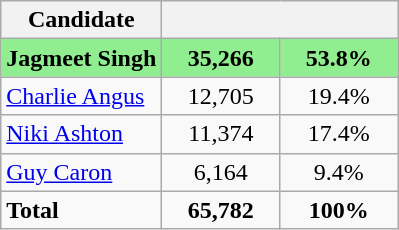<table class="wikitable">
<tr>
<th>Candidate</th>
<th colspan="2" style="width:150px;"></th>
</tr>
<tr style="background:lightgreen;">
<td><strong>Jagmeet Singh</strong></td>
<td style="text-align:center;"><strong>35,266</strong></td>
<td style="text-align:center;"><strong>53.8%</strong></td>
</tr>
<tr>
<td><a href='#'>Charlie Angus</a></td>
<td style="text-align:center;">12,705</td>
<td style="text-align:center;">19.4%</td>
</tr>
<tr>
<td><a href='#'>Niki Ashton</a></td>
<td style="text-align:center;">11,374</td>
<td style="text-align:center;">17.4%</td>
</tr>
<tr>
<td><a href='#'>Guy Caron</a></td>
<td style="text-align:center;">6,164</td>
<td style="text-align:center;">9.4%</td>
</tr>
<tr>
<td style="text-align:left;"><strong>Total</strong></td>
<td style="text-align:center;"><strong>65,782</strong></td>
<td style="text-align:center;"><strong>100%</strong></td>
</tr>
</table>
